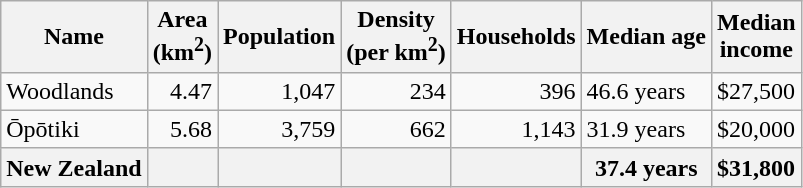<table class="wikitable">
<tr>
<th>Name</th>
<th>Area<br>(km<sup>2</sup>)</th>
<th>Population</th>
<th>Density<br>(per km<sup>2</sup>)</th>
<th>Households</th>
<th>Median age</th>
<th>Median<br>income</th>
</tr>
<tr>
<td>Woodlands</td>
<td style="text-align:right;">4.47</td>
<td style="text-align:right;">1,047</td>
<td style="text-align:right;">234</td>
<td style="text-align:right;">396</td>
<td>46.6 years</td>
<td>$27,500</td>
</tr>
<tr>
<td>Ōpōtiki</td>
<td style="text-align:right;">5.68</td>
<td style="text-align:right;">3,759</td>
<td style="text-align:right;">662</td>
<td style="text-align:right;">1,143</td>
<td>31.9 years</td>
<td>$20,000</td>
</tr>
<tr>
<th>New Zealand</th>
<th></th>
<th></th>
<th></th>
<th></th>
<th>37.4 years</th>
<th style="text-align:left;">$31,800</th>
</tr>
</table>
